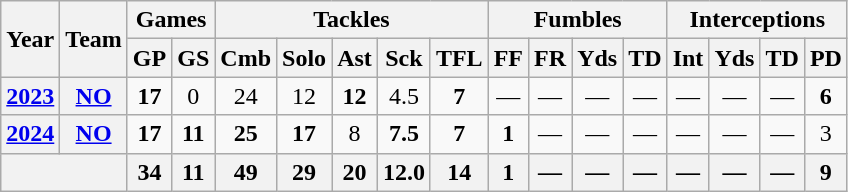<table class="wikitable" style="text-align:center;">
<tr>
<th rowspan="2">Year</th>
<th rowspan="2">Team</th>
<th colspan="2">Games</th>
<th colspan="5">Tackles</th>
<th colspan="4">Fumbles</th>
<th colspan="4">Interceptions</th>
</tr>
<tr>
<th>GP</th>
<th>GS</th>
<th>Cmb</th>
<th>Solo</th>
<th>Ast</th>
<th>Sck</th>
<th>TFL</th>
<th>FF</th>
<th>FR</th>
<th>Yds</th>
<th>TD</th>
<th>Int</th>
<th>Yds</th>
<th>TD</th>
<th>PD</th>
</tr>
<tr>
<th><a href='#'>2023</a></th>
<th><a href='#'>NO</a></th>
<td><strong>17</strong></td>
<td>0</td>
<td>24</td>
<td>12</td>
<td><strong>12</strong></td>
<td>4.5</td>
<td><strong>7</strong></td>
<td>—</td>
<td>—</td>
<td>—</td>
<td>—</td>
<td>—</td>
<td>—</td>
<td>—</td>
<td><strong>6</strong></td>
</tr>
<tr>
<th><a href='#'>2024</a></th>
<th><a href='#'>NO</a></th>
<td><strong>17</strong></td>
<td><strong>11</strong></td>
<td><strong>25</strong></td>
<td><strong>17</strong></td>
<td>8</td>
<td><strong>7.5</strong></td>
<td><strong>7</strong></td>
<td><strong>1</strong></td>
<td>—</td>
<td>—</td>
<td>—</td>
<td>—</td>
<td>—</td>
<td>—</td>
<td>3</td>
</tr>
<tr>
<th colspan="2"></th>
<th>34</th>
<th>11</th>
<th>49</th>
<th>29</th>
<th>20</th>
<th>12.0</th>
<th>14</th>
<th>1</th>
<th>—</th>
<th>—</th>
<th>—</th>
<th>—</th>
<th>—</th>
<th>—</th>
<th>9</th>
</tr>
</table>
